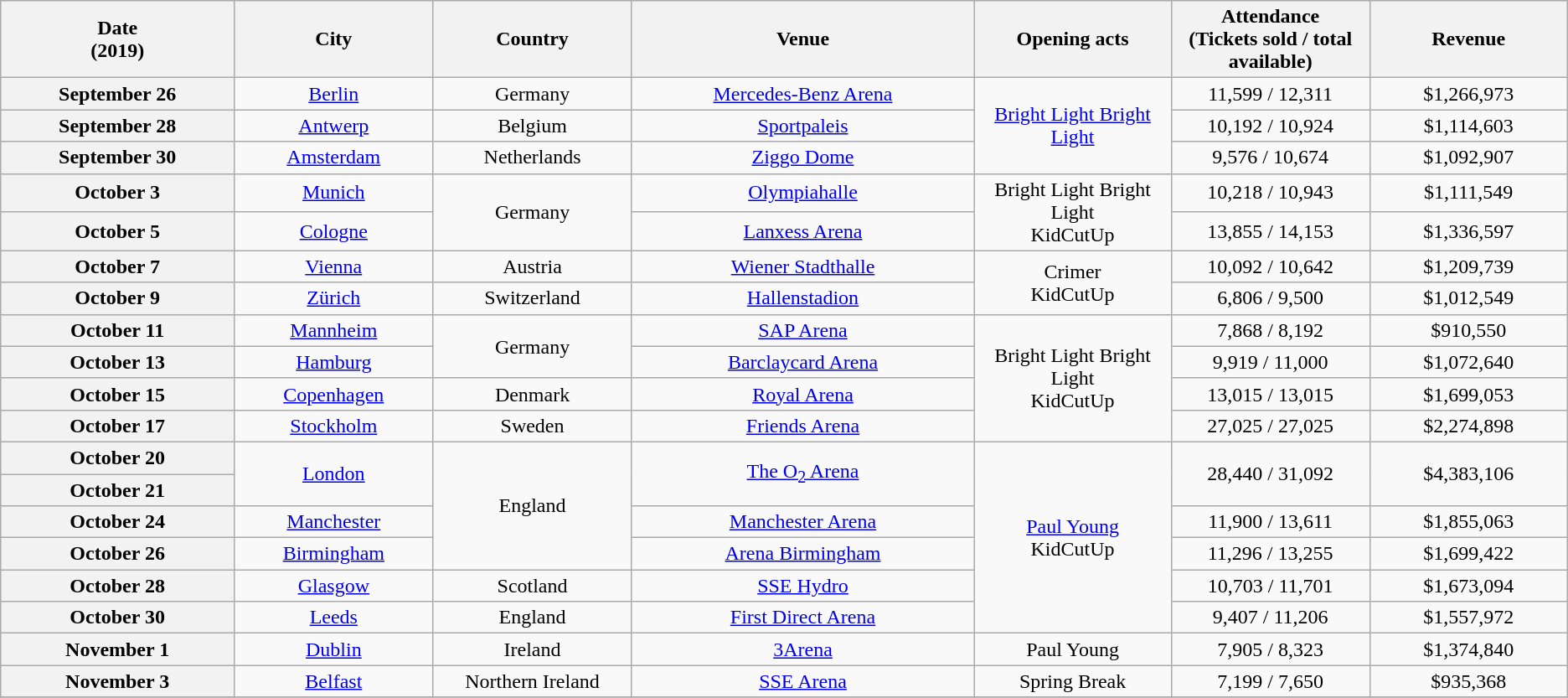<table class="wikitable plainrowheaders" style="text-align:center;">
<tr>
<th scope="col" style="width:12em;">Date<br>(2019)</th>
<th scope="col" style="width:10em;">City</th>
<th scope="col" style="width:10em;">Country</th>
<th scope="col" style="width:18em;">Venue</th>
<th scope="col" style="width:10em;">Opening acts</th>
<th scope="col" style="width:10em;">Attendance<br>(Tickets sold / total available)</th>
<th scope="col" style="width:10em;">Revenue</th>
</tr>
<tr>
<th scope="row">September 26</th>
<td><a href='#'>Berlin</a></td>
<td>Germany</td>
<td><a href='#'>Mercedes-Benz Arena</a></td>
<td rowspan="3"><a href='#'>Bright Light Bright Light</a></td>
<td>11,599 / 12,311</td>
<td>$1,266,973</td>
</tr>
<tr>
<th scope="row">September 28</th>
<td><a href='#'>Antwerp</a></td>
<td>Belgium</td>
<td><a href='#'>Sportpaleis</a></td>
<td>10,192 / 10,924</td>
<td>$1,114,603</td>
</tr>
<tr>
<th scope="row">September 30</th>
<td><a href='#'>Amsterdam</a></td>
<td>Netherlands</td>
<td><a href='#'>Ziggo Dome</a></td>
<td>9,576 / 10,674</td>
<td>$1,092,907</td>
</tr>
<tr>
<th scope="row">October 3</th>
<td><a href='#'>Munich</a></td>
<td rowspan="2">Germany</td>
<td><a href='#'>Olympiahalle</a></td>
<td rowspan="2">Bright Light Bright Light<br>KidCutUp</td>
<td>10,218 / 10,943</td>
<td>$1,111,549</td>
</tr>
<tr>
<th scope="row">October 5</th>
<td><a href='#'>Cologne</a></td>
<td><a href='#'>Lanxess Arena</a></td>
<td>13,855 / 14,153</td>
<td>$1,336,597</td>
</tr>
<tr>
<th scope="row">October 7</th>
<td><a href='#'>Vienna</a></td>
<td>Austria</td>
<td><a href='#'>Wiener Stadthalle</a></td>
<td rowspan="2">Crimer<br>KidCutUp</td>
<td>10,092 / 10,642</td>
<td>$1,209,739</td>
</tr>
<tr>
<th scope="row">October 9</th>
<td><a href='#'>Zürich</a></td>
<td>Switzerland</td>
<td><a href='#'>Hallenstadion</a></td>
<td>6,806 / 9,500</td>
<td>$1,012,549</td>
</tr>
<tr>
<th scope="row">October 11</th>
<td><a href='#'>Mannheim</a></td>
<td rowspan="2">Germany</td>
<td><a href='#'>SAP Arena</a></td>
<td rowspan="4">Bright Light Bright Light<br>KidCutUp</td>
<td>7,868 / 8,192</td>
<td>$910,550</td>
</tr>
<tr>
<th scope="row">October 13</th>
<td><a href='#'>Hamburg</a></td>
<td><a href='#'>Barclaycard Arena</a></td>
<td>9,919 / 11,000</td>
<td>$1,072,640</td>
</tr>
<tr>
<th scope="row">October 15</th>
<td><a href='#'>Copenhagen</a></td>
<td>Denmark</td>
<td><a href='#'>Royal Arena</a></td>
<td>13,015 / 13,015</td>
<td>$1,699,053</td>
</tr>
<tr>
<th scope="row">October 17</th>
<td><a href='#'>Stockholm</a></td>
<td>Sweden</td>
<td><a href='#'>Friends Arena</a></td>
<td>27,025 / 27,025</td>
<td>$2,274,898</td>
</tr>
<tr>
<th scope="row">October 20</th>
<td rowspan="2"><a href='#'>London</a></td>
<td rowspan="4">England</td>
<td rowspan="2"><a href='#'>The O<sub>2</sub> Arena</a></td>
<td rowspan="6"><a href='#'>Paul Young</a><br>KidCutUp</td>
<td rowspan="2">28,440 / 31,092</td>
<td rowspan="2">$4,383,106</td>
</tr>
<tr>
<th scope="row">October 21</th>
</tr>
<tr>
<th scope="row">October 24</th>
<td><a href='#'>Manchester</a></td>
<td><a href='#'>Manchester Arena</a></td>
<td>11,900 / 13,611</td>
<td>$1,855,063</td>
</tr>
<tr>
<th scope="row">October 26</th>
<td><a href='#'>Birmingham</a></td>
<td><a href='#'>Arena Birmingham</a></td>
<td>11,296 / 13,255</td>
<td>$1,699,422</td>
</tr>
<tr>
<th scope="row">October 28</th>
<td><a href='#'>Glasgow</a></td>
<td>Scotland</td>
<td><a href='#'>SSE Hydro</a></td>
<td>10,703 / 11,701</td>
<td>$1,673,094</td>
</tr>
<tr>
<th scope="row">October 30</th>
<td><a href='#'>Leeds</a></td>
<td>England</td>
<td><a href='#'>First Direct Arena</a></td>
<td>9,407 / 11,206</td>
<td>$1,557,972</td>
</tr>
<tr>
<th scope="row">November 1</th>
<td><a href='#'>Dublin</a></td>
<td rowspan="1">Ireland</td>
<td><a href='#'>3Arena</a></td>
<td>Paul Young</td>
<td>7,905 / 8,323</td>
<td>$1,374,840</td>
</tr>
<tr>
<th scope="row">November 3</th>
<td><a href='#'>Belfast</a></td>
<td rowspan=“1”>Northern Ireland</td>
<td><a href='#'>SSE Arena</a></td>
<td>Spring Break</td>
<td>7,199 / 7,650</td>
<td>$935,368</td>
</tr>
<tr>
</tr>
</table>
